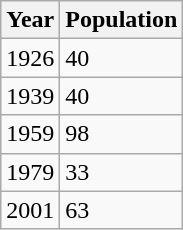<table class="wikitable">
<tr>
<th>Year</th>
<th>Population</th>
</tr>
<tr>
<td>1926</td>
<td>40</td>
</tr>
<tr>
<td>1939</td>
<td>40</td>
</tr>
<tr>
<td>1959</td>
<td>98</td>
</tr>
<tr>
<td>1979</td>
<td>33</td>
</tr>
<tr>
<td>2001</td>
<td>63</td>
</tr>
</table>
